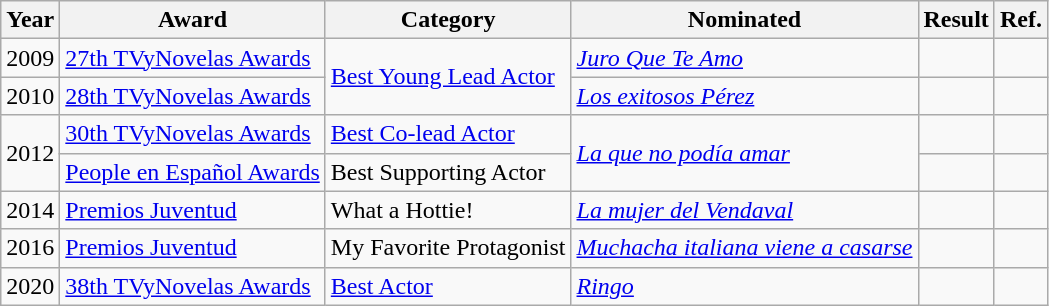<table class="wikitable plainrowheaders">
<tr>
<th scope="col">Year</th>
<th scope="col">Award</th>
<th scope="col">Category</th>
<th scope="col">Nominated</th>
<th scope="col">Result</th>
<th scope="col">Ref.</th>
</tr>
<tr>
<td>2009</td>
<td><a href='#'>27th TVyNovelas Awards</a></td>
<td rowspan="2"><a href='#'>Best Young Lead Actor</a></td>
<td><em><a href='#'>Juro Que Te Amo</a></em></td>
<td></td>
<td></td>
</tr>
<tr>
<td>2010</td>
<td><a href='#'>28th TVyNovelas Awards</a></td>
<td><em><a href='#'>Los exitosos Pérez</a></em></td>
<td></td>
<td></td>
</tr>
<tr>
<td rowspan="2">2012</td>
<td><a href='#'>30th TVyNovelas Awards</a></td>
<td><a href='#'>Best Co-lead Actor</a></td>
<td rowspan="2"><em><a href='#'>La que no podía amar</a></em></td>
<td></td>
<td></td>
</tr>
<tr>
<td><a href='#'>People en Español Awards</a></td>
<td>Best Supporting Actor</td>
<td></td>
<td></td>
</tr>
<tr>
<td>2014</td>
<td><a href='#'>Premios Juventud</a></td>
<td>What a Hottie!</td>
<td><em><a href='#'>La mujer del Vendaval</a></em></td>
<td></td>
<td></td>
</tr>
<tr>
<td rowspan="1">2016</td>
<td rowspan="1"><a href='#'>Premios Juventud</a></td>
<td>My Favorite Protagonist</td>
<td rowspan="1"><em><a href='#'>Muchacha italiana viene a casarse</a></em></td>
<td></td>
<td></td>
</tr>
<tr>
<td>2020</td>
<td><a href='#'>38th TVyNovelas Awards</a></td>
<td><a href='#'>Best Actor</a></td>
<td><em><a href='#'>Ringo</a></em></td>
<td></td>
<td></td>
</tr>
</table>
